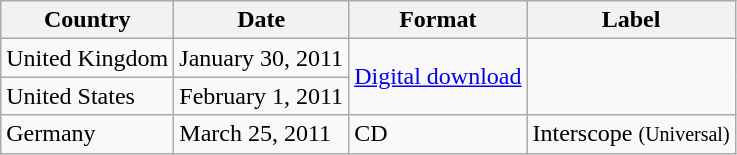<table class="wikitable">
<tr>
<th scope="col">Country</th>
<th scope="col">Date</th>
<th scope="col">Format</th>
<th scope="col">Label</th>
</tr>
<tr>
<td>United Kingdom</td>
<td>January 30, 2011</td>
<td rowspan="2"><a href='#'>Digital download</a></td>
<td rowspan="2"></td>
</tr>
<tr>
<td>United States</td>
<td>February 1, 2011</td>
</tr>
<tr>
<td>Germany</td>
<td>March 25, 2011</td>
<td>CD</td>
<td>Interscope <small>(Universal)</small></td>
</tr>
</table>
